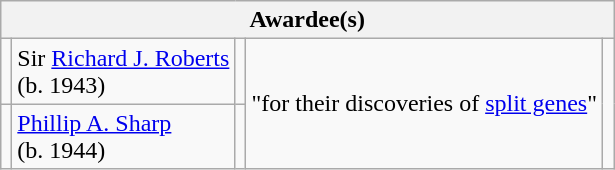<table class="wikitable">
<tr>
<th colspan="5">Awardee(s)</th>
</tr>
<tr>
<td></td>
<td>Sir <a href='#'>Richard J. Roberts</a><br>(b. 1943)</td>
<td></td>
<td rowspan="2">"for their discoveries of <a href='#'>split genes</a>"</td>
<td rowspan="2"></td>
</tr>
<tr>
<td></td>
<td><a href='#'>Phillip A. Sharp</a><br>(b. 1944)</td>
<td></td>
</tr>
</table>
